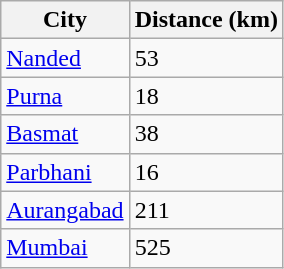<table class="wikitable">
<tr>
<th>City</th>
<th>Distance (km)</th>
</tr>
<tr>
<td><a href='#'>Nanded</a></td>
<td>53</td>
</tr>
<tr>
<td><a href='#'>Purna</a></td>
<td>18</td>
</tr>
<tr>
<td><a href='#'>Basmat</a></td>
<td>38</td>
</tr>
<tr>
<td><a href='#'>Parbhani</a></td>
<td>16</td>
</tr>
<tr>
<td><a href='#'>Aurangabad</a></td>
<td>211</td>
</tr>
<tr>
<td><a href='#'>Mumbai</a></td>
<td>525</td>
</tr>
</table>
